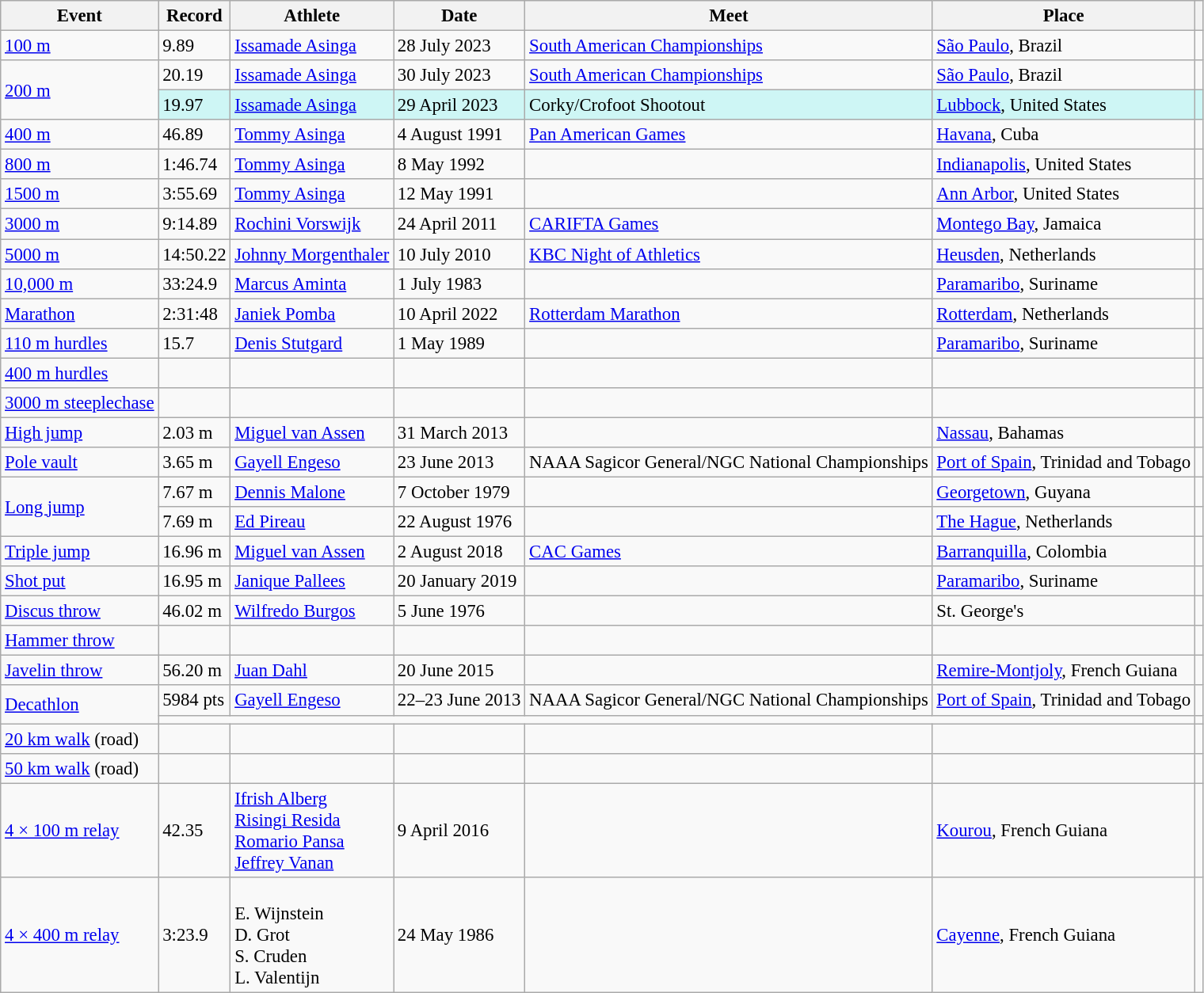<table class="wikitable" style="font-size:95%;">
<tr>
<th>Event</th>
<th>Record</th>
<th>Athlete</th>
<th>Date</th>
<th>Meet</th>
<th>Place</th>
<th></th>
</tr>
<tr>
<td><a href='#'>100 m</a></td>
<td>9.89 </td>
<td><a href='#'>Issamade Asinga</a></td>
<td>28 July 2023</td>
<td><a href='#'>South American Championships</a></td>
<td><a href='#'>São Paulo</a>, Brazil</td>
<td></td>
</tr>
<tr>
<td rowspan=2><a href='#'>200 m</a></td>
<td>20.19 </td>
<td><a href='#'>Issamade Asinga</a></td>
<td>30 July 2023</td>
<td><a href='#'>South American Championships</a></td>
<td><a href='#'>São Paulo</a>, Brazil</td>
<td></td>
</tr>
<tr bgcolor=#CEF6F5>
<td>19.97 </td>
<td><a href='#'>Issamade Asinga</a></td>
<td>29 April 2023</td>
<td>Corky/Crofoot Shootout</td>
<td><a href='#'>Lubbock</a>, United States</td>
<td></td>
</tr>
<tr>
<td><a href='#'>400 m</a></td>
<td>46.89</td>
<td><a href='#'>Tommy Asinga</a></td>
<td>4 August 1991</td>
<td><a href='#'>Pan American Games</a></td>
<td><a href='#'>Havana</a>, Cuba</td>
<td></td>
</tr>
<tr>
<td><a href='#'>800 m</a></td>
<td>1:46.74</td>
<td><a href='#'>Tommy Asinga</a></td>
<td>8 May 1992</td>
<td></td>
<td><a href='#'>Indianapolis</a>, United States</td>
<td></td>
</tr>
<tr>
<td><a href='#'>1500 m</a></td>
<td>3:55.69</td>
<td><a href='#'>Tommy Asinga</a></td>
<td>12 May 1991</td>
<td></td>
<td><a href='#'>Ann Arbor</a>, United States</td>
<td></td>
</tr>
<tr>
<td><a href='#'>3000 m</a></td>
<td>9:14.89</td>
<td><a href='#'>Rochini Vorswijk</a></td>
<td>24 April 2011</td>
<td><a href='#'>CARIFTA Games</a></td>
<td><a href='#'>Montego Bay</a>, Jamaica</td>
<td></td>
</tr>
<tr>
<td><a href='#'>5000 m</a></td>
<td>14:50.22</td>
<td><a href='#'>Johnny Morgenthaler</a></td>
<td>10 July 2010</td>
<td><a href='#'>KBC Night of Athletics</a></td>
<td><a href='#'>Heusden</a>, Netherlands</td>
<td></td>
</tr>
<tr>
<td><a href='#'>10,000 m</a></td>
<td>33:24.9</td>
<td><a href='#'>Marcus Aminta</a></td>
<td>1 July 1983</td>
<td></td>
<td><a href='#'>Paramaribo</a>, Suriname</td>
<td></td>
</tr>
<tr>
<td><a href='#'>Marathon</a></td>
<td>2:31:48</td>
<td><a href='#'>Janiek Pomba</a></td>
<td>10 April 2022</td>
<td><a href='#'>Rotterdam Marathon</a></td>
<td><a href='#'>Rotterdam</a>, Netherlands</td>
<td></td>
</tr>
<tr>
<td><a href='#'>110 m hurdles</a></td>
<td>15.7 </td>
<td><a href='#'>Denis Stutgard</a></td>
<td>1 May 1989</td>
<td></td>
<td><a href='#'>Paramaribo</a>, Suriname</td>
<td></td>
</tr>
<tr>
<td><a href='#'>400 m hurdles</a></td>
<td></td>
<td></td>
<td></td>
<td></td>
<td></td>
<td></td>
</tr>
<tr>
<td><a href='#'>3000 m steeplechase</a></td>
<td></td>
<td></td>
<td></td>
<td></td>
<td></td>
<td></td>
</tr>
<tr>
<td><a href='#'>High jump</a></td>
<td>2.03 m</td>
<td><a href='#'>Miguel van Assen</a></td>
<td>31 March 2013</td>
<td></td>
<td><a href='#'>Nassau</a>, Bahamas</td>
<td></td>
</tr>
<tr>
<td><a href='#'>Pole vault</a></td>
<td>3.65 m</td>
<td><a href='#'>Gayell Engeso</a></td>
<td>23 June 2013</td>
<td>NAAA Sagicor General/NGC National Championships</td>
<td><a href='#'>Port of Spain</a>, Trinidad and Tobago</td>
<td></td>
</tr>
<tr>
<td rowspan=2><a href='#'>Long jump</a></td>
<td>7.67 m</td>
<td><a href='#'>Dennis Malone</a></td>
<td>7 October 1979</td>
<td></td>
<td><a href='#'>Georgetown</a>, Guyana</td>
<td></td>
</tr>
<tr>
<td>7.69 m</td>
<td><a href='#'>Ed Pireau</a></td>
<td>22 August 1976</td>
<td></td>
<td><a href='#'>The Hague</a>, Netherlands</td>
<td></td>
</tr>
<tr>
<td><a href='#'>Triple jump</a></td>
<td>16.96 m </td>
<td><a href='#'>Miguel van Assen</a></td>
<td>2 August 2018</td>
<td><a href='#'>CAC Games</a></td>
<td><a href='#'>Barranquilla</a>, Colombia</td>
<td></td>
</tr>
<tr>
<td><a href='#'>Shot put</a></td>
<td>16.95 m</td>
<td><a href='#'>Janique Pallees</a></td>
<td>20 January 2019</td>
<td></td>
<td><a href='#'>Paramaribo</a>, Suriname</td>
<td></td>
</tr>
<tr>
<td><a href='#'>Discus throw</a></td>
<td>46.02 m</td>
<td><a href='#'>Wilfredo Burgos</a></td>
<td>5 June 1976</td>
<td></td>
<td>St. George's</td>
<td></td>
</tr>
<tr>
<td><a href='#'>Hammer throw</a></td>
<td></td>
<td></td>
<td></td>
<td></td>
<td></td>
<td></td>
</tr>
<tr>
<td><a href='#'>Javelin throw</a></td>
<td>56.20 m</td>
<td><a href='#'>Juan Dahl</a></td>
<td>20 June 2015 </td>
<td></td>
<td><a href='#'>Remire-Montjoly</a>, French Guiana</td>
<td></td>
</tr>
<tr>
<td rowspan=2><a href='#'>Decathlon</a></td>
<td>5984 pts</td>
<td><a href='#'>Gayell Engeso</a></td>
<td>22–23 June 2013</td>
<td>NAAA Sagicor General/NGC National Championships</td>
<td><a href='#'>Port of Spain</a>, Trinidad and Tobago</td>
<td></td>
</tr>
<tr>
<td colspan=5></td>
<td></td>
</tr>
<tr>
<td><a href='#'>20 km walk</a> (road)</td>
<td></td>
<td></td>
<td></td>
<td></td>
<td></td>
<td></td>
</tr>
<tr>
<td><a href='#'>50 km walk</a> (road)</td>
<td></td>
<td></td>
<td></td>
<td></td>
<td></td>
<td></td>
</tr>
<tr>
<td><a href='#'>4 × 100 m relay</a></td>
<td>42.35</td>
<td><a href='#'>Ifrish Alberg</a><br><a href='#'>Risingi Resida</a><br><a href='#'>Romario Pansa</a><br><a href='#'>Jeffrey Vanan</a></td>
<td>9 April 2016</td>
<td></td>
<td><a href='#'>Kourou</a>, French Guiana</td>
<td></td>
</tr>
<tr>
<td><a href='#'>4 × 400 m relay</a></td>
<td>3:23.9 </td>
<td><br>E. Wijnstein<br>D. Grot<br>S. Cruden<br>L. Valentijn</td>
<td>24 May 1986</td>
<td></td>
<td><a href='#'>Cayenne</a>, French Guiana</td>
<td></td>
</tr>
</table>
